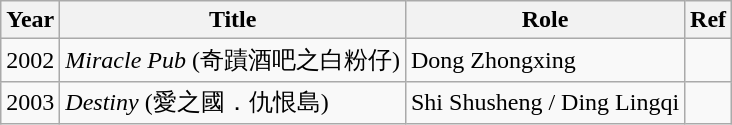<table class="wikitable sortable">
<tr>
<th>Year</th>
<th>Title</th>
<th>Role</th>
<th class="unsortable">Ref</th>
</tr>
<tr>
<td>2002</td>
<td><em>Miracle Pub</em> (奇蹟酒吧之白粉仔)</td>
<td>Dong Zhongxing</td>
<td></td>
</tr>
<tr>
<td>2003</td>
<td><em>Destiny</em> (愛之國．仇恨島)</td>
<td>Shi Shusheng / Ding Lingqi</td>
<td></td>
</tr>
</table>
